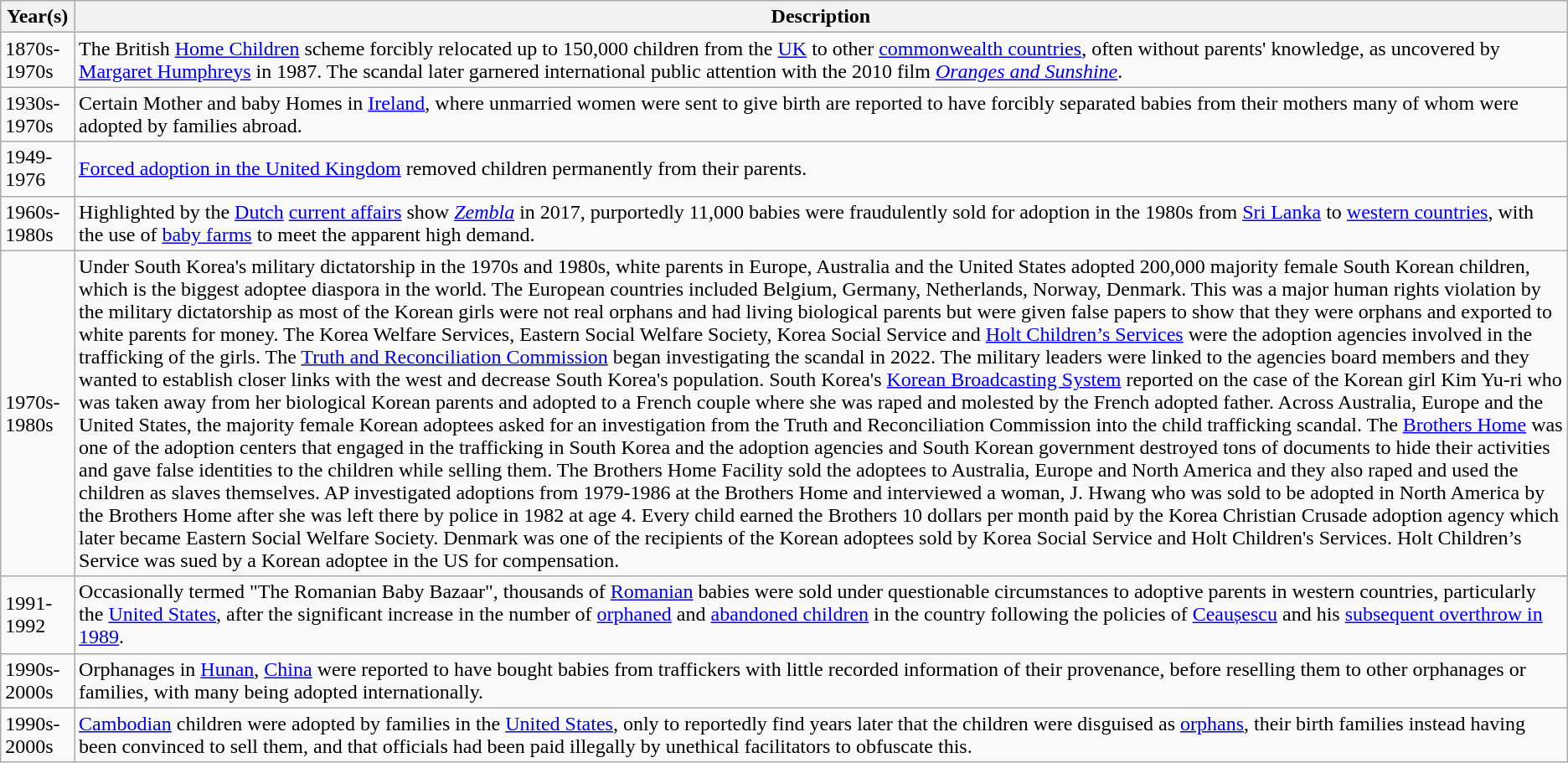<table class="wikitable">
<tr>
<th>Year(s)</th>
<th>Description</th>
</tr>
<tr>
<td>1870s-1970s</td>
<td>The British <a href='#'>Home Children</a> scheme forcibly relocated up to 150,000 children from the <a href='#'>UK</a> to other <a href='#'>commonwealth countries</a>, often without parents' knowledge, as uncovered by <a href='#'>Margaret Humphreys</a> in 1987. The scandal later garnered international public attention with the 2010 film <em><a href='#'>Oranges and Sunshine</a></em>.</td>
</tr>
<tr>
<td>1930s-1970s</td>
<td>Certain Mother and baby Homes in <a href='#'>Ireland</a>, where unmarried women were sent to give birth are reported to have forcibly separated babies from their mothers many of whom were adopted by families abroad.</td>
</tr>
<tr>
<td>1949-1976</td>
<td><a href='#'>Forced adoption in the United Kingdom</a> removed children permanently from their parents.</td>
</tr>
<tr>
<td>1960s-1980s</td>
<td>Highlighted by the <a href='#'>Dutch</a> <a href='#'>current affairs</a> show <a href='#'><em>Zembla</em></a> in 2017, purportedly 11,000 babies were fraudulently sold for adoption in the 1980s from <a href='#'>Sri Lanka</a> to <a href='#'>western countries</a>, with the use of <a href='#'>baby farms</a> to meet the apparent high demand.</td>
</tr>
<tr>
<td>1970s-1980s</td>
<td>Under South Korea's military dictatorship in the 1970s and 1980s, white parents in Europe, Australia and the United States adopted 200,000 majority female South Korean children, which is the biggest adoptee diaspora in the world. The European countries included Belgium, Germany, Netherlands, Norway, Denmark. This was a major human rights violation by the military dictatorship as most of the Korean girls were not real orphans and had living biological parents but were given false papers to show that they were orphans and exported to white parents for money. The Korea Welfare Services, Eastern Social Welfare Society, Korea Social Service and <a href='#'>Holt Children’s Services</a> were the adoption agencies involved in the trafficking of the girls. The <a href='#'>Truth and Reconciliation Commission</a> began investigating the scandal in 2022. The military leaders were linked to the agencies board members and they wanted to establish closer links with the west and decrease South Korea's population. South Korea's <a href='#'>Korean Broadcasting System</a> reported on the case of the Korean girl Kim Yu-ri who was taken away from her biological Korean parents and adopted to a French couple where she was raped and molested by the French adopted father. Across Australia, Europe and the United States, the majority female Korean adoptees asked for an investigation from the Truth and Reconciliation Commission into the child trafficking scandal. The <a href='#'>Brothers Home</a> was one of the adoption centers that engaged in the trafficking in South Korea and the adoption agencies and South Korean government destroyed tons of documents to hide their activities and gave false identities to the children while selling them. The Brothers Home Facility sold the adoptees to Australia, Europe and North America and they also raped and used the children as slaves themselves. AP investigated adoptions from 1979-1986 at the Brothers Home and interviewed a woman, J. Hwang who was sold to be adopted in North America by the Brothers Home after she was left there by police in 1982 at age 4. Every child earned the Brothers 10 dollars per month paid by the Korea Christian Crusade adoption agency which later became Eastern Social Welfare Society. Denmark was one of the recipients of the Korean adoptees sold by Korea Social Service and Holt Children's Services. Holt Children’s Service was sued by a Korean adoptee in the US for compensation.</td>
</tr>
<tr>
<td>1991-1992</td>
<td>Occasionally termed "The Romanian Baby Bazaar", thousands of <a href='#'>Romanian</a> babies were sold under questionable circumstances to adoptive parents in western countries, particularly the <a href='#'>United States</a>, after the significant increase in the number of <a href='#'>orphaned</a> and <a href='#'>abandoned children</a> in the country following the policies of <a href='#'>Ceaușescu</a> and his <a href='#'>subsequent overthrow in 1989</a>.</td>
</tr>
<tr>
<td>1990s-2000s</td>
<td>Orphanages in <a href='#'>Hunan</a>, <a href='#'>China</a> were reported to have bought babies from traffickers with little recorded information of their provenance, before reselling them to other orphanages or families, with many being adopted internationally.</td>
</tr>
<tr>
<td>1990s-2000s</td>
<td><a href='#'>Cambodian</a> children were adopted by families in the <a href='#'>United States</a>, only to reportedly find years later that the children were disguised as <a href='#'>orphans</a>, their birth families instead having been convinced to sell them, and that officials had been paid illegally by unethical facilitators to obfuscate this.</td>
</tr>
</table>
